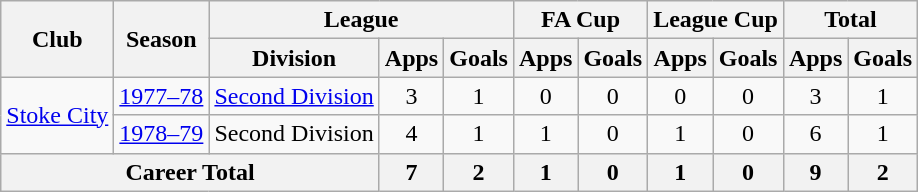<table class="wikitable" style="text-align: center;">
<tr>
<th rowspan="2">Club</th>
<th rowspan="2">Season</th>
<th colspan="3">League</th>
<th colspan="2">FA Cup</th>
<th colspan="2">League Cup</th>
<th colspan="2">Total</th>
</tr>
<tr>
<th>Division</th>
<th>Apps</th>
<th>Goals</th>
<th>Apps</th>
<th>Goals</th>
<th>Apps</th>
<th>Goals</th>
<th>Apps</th>
<th>Goals</th>
</tr>
<tr>
<td rowspan="2"><a href='#'>Stoke City</a></td>
<td><a href='#'>1977–78</a></td>
<td><a href='#'>Second Division</a></td>
<td>3</td>
<td>1</td>
<td>0</td>
<td>0</td>
<td>0</td>
<td>0</td>
<td>3</td>
<td>1</td>
</tr>
<tr>
<td><a href='#'>1978–79</a></td>
<td>Second Division</td>
<td>4</td>
<td>1</td>
<td>1</td>
<td>0</td>
<td>1</td>
<td>0</td>
<td>6</td>
<td>1</td>
</tr>
<tr>
<th colspan="3">Career Total</th>
<th>7</th>
<th>2</th>
<th>1</th>
<th>0</th>
<th>1</th>
<th>0</th>
<th>9</th>
<th>2</th>
</tr>
</table>
